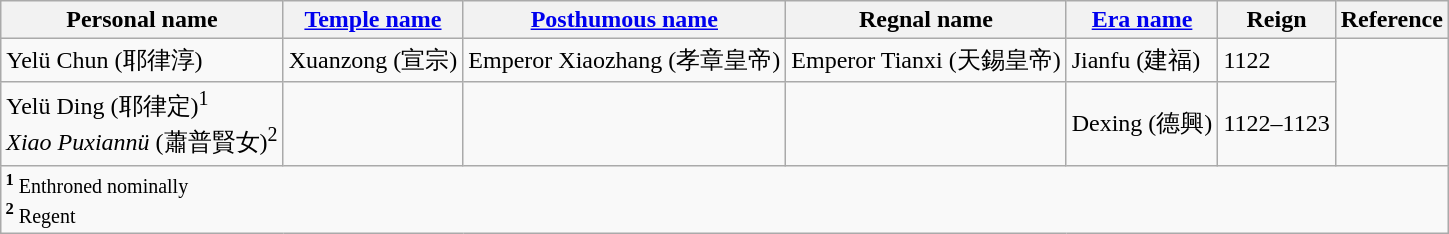<table class="wikitable">
<tr>
<th>Personal name</th>
<th><a href='#'>Temple name</a></th>
<th><a href='#'>Posthumous name</a></th>
<th>Regnal name</th>
<th><a href='#'>Era name</a></th>
<th>Reign</th>
<th>Reference</th>
</tr>
<tr>
<td>Yelü Chun (耶律淳)</td>
<td>Xuanzong (宣宗)</td>
<td>Emperor Xiaozhang (孝章皇帝)</td>
<td>Emperor Tianxi (天錫皇帝)</td>
<td>Jianfu (建福)</td>
<td>1122</td>
<td rowspan=2></td>
</tr>
<tr>
<td>Yelü Ding (耶律定)<sup>1</sup><br><em>Xiao Puxiannü</em> (蕭普賢女)<sup>2</sup></td>
<td></td>
<td></td>
<td></td>
<td>Dexing (德興)</td>
<td>1122–1123</td>
</tr>
<tr>
<td colspan=7 style="font-size: smaller;"><strong><sup>1</sup></strong> Enthroned nominally<br><strong><sup>2</sup></strong> Regent</td>
</tr>
</table>
